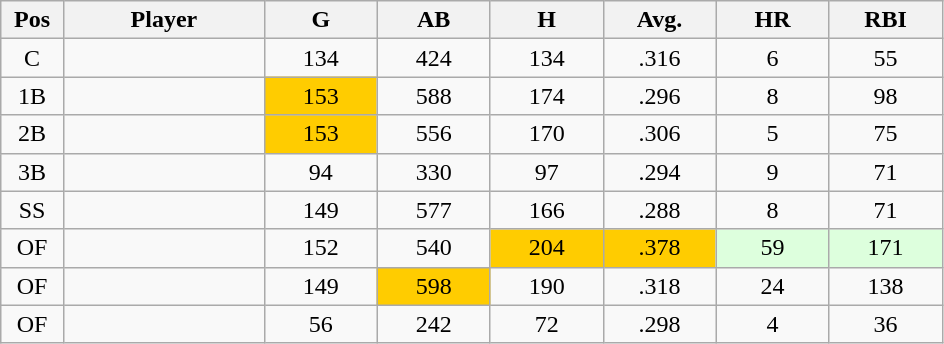<table class="wikitable sortable">
<tr>
<th bgcolor="#DDDDFF" width="5%">Pos</th>
<th bgcolor="#DDDDFF" width="16%">Player</th>
<th bgcolor="#DDDDFF" width="9%">G</th>
<th bgcolor="#DDDDFF" width="9%">AB</th>
<th bgcolor="#DDDDFF" width="9%">H</th>
<th bgcolor="#DDDDFF" width="9%">Avg.</th>
<th bgcolor="#DDDDFF" width="9%">HR</th>
<th bgcolor="#DDDDFF" width="9%">RBI</th>
</tr>
<tr align="center">
<td>C</td>
<td></td>
<td>134</td>
<td>424</td>
<td>134</td>
<td>.316</td>
<td>6</td>
<td>55</td>
</tr>
<tr align="center">
<td>1B</td>
<td></td>
<td bgcolor=#ffcc00>153</td>
<td>588</td>
<td>174</td>
<td>.296</td>
<td>8</td>
<td>98</td>
</tr>
<tr align="center">
<td>2B</td>
<td></td>
<td bgcolor=#ffcc00>153</td>
<td>556</td>
<td>170</td>
<td>.306</td>
<td>5</td>
<td>75</td>
</tr>
<tr align="center">
<td>3B</td>
<td></td>
<td>94</td>
<td>330</td>
<td>97</td>
<td>.294</td>
<td>9</td>
<td>71</td>
</tr>
<tr align="center">
<td>SS</td>
<td></td>
<td>149</td>
<td>577</td>
<td>166</td>
<td>.288</td>
<td>8</td>
<td>71</td>
</tr>
<tr align="center">
<td>OF</td>
<td></td>
<td>152</td>
<td>540</td>
<td bgcolor=#ffcc00>204</td>
<td bgcolor=#ffcc00>.378</td>
<td bgcolor=#DDFFDD>59</td>
<td bgcolor=#DDFFDD>171</td>
</tr>
<tr align="center">
<td>OF</td>
<td></td>
<td>149</td>
<td bgcolor=#ffcc00>598</td>
<td>190</td>
<td>.318</td>
<td>24</td>
<td>138</td>
</tr>
<tr align="center">
<td>OF</td>
<td></td>
<td>56</td>
<td>242</td>
<td>72</td>
<td>.298</td>
<td>4</td>
<td>36</td>
</tr>
</table>
